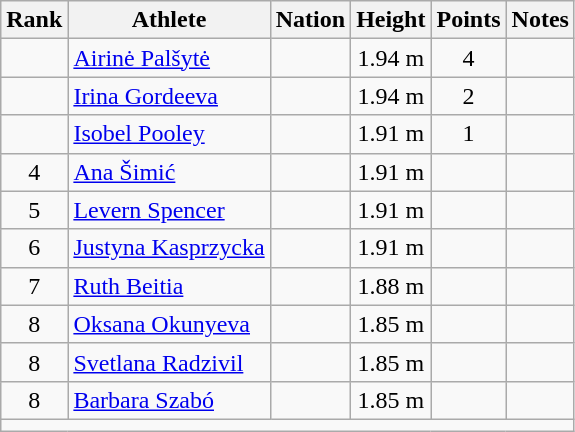<table class="wikitable mw-datatable sortable" style="text-align:center;">
<tr>
<th>Rank</th>
<th>Athlete</th>
<th>Nation</th>
<th>Height</th>
<th>Points</th>
<th>Notes</th>
</tr>
<tr>
<td></td>
<td align=left><a href='#'>Airinė Palšytė</a></td>
<td align=left></td>
<td>1.94 m</td>
<td>4</td>
<td></td>
</tr>
<tr>
<td></td>
<td align=left><a href='#'>Irina Gordeeva</a></td>
<td align=left></td>
<td>1.94 m</td>
<td>2</td>
<td></td>
</tr>
<tr>
<td></td>
<td align=left><a href='#'>Isobel Pooley</a></td>
<td align=left></td>
<td>1.91 m</td>
<td>1</td>
<td></td>
</tr>
<tr>
<td>4</td>
<td align=left><a href='#'>Ana Šimić</a></td>
<td align=left></td>
<td>1.91 m</td>
<td></td>
<td></td>
</tr>
<tr>
<td>5</td>
<td align=left><a href='#'>Levern Spencer</a></td>
<td align=left></td>
<td>1.91 m</td>
<td></td>
<td></td>
</tr>
<tr>
<td>6</td>
<td align=left><a href='#'>Justyna Kasprzycka</a></td>
<td align=left></td>
<td>1.91 m</td>
<td></td>
<td></td>
</tr>
<tr>
<td>7</td>
<td align=left><a href='#'>Ruth Beitia</a></td>
<td align=left></td>
<td>1.88 m</td>
<td></td>
<td></td>
</tr>
<tr>
<td>8</td>
<td align=left><a href='#'>Oksana Okunyeva</a></td>
<td align=left></td>
<td>1.85 m</td>
<td></td>
<td></td>
</tr>
<tr>
<td>8</td>
<td align=left><a href='#'>Svetlana Radzivil</a></td>
<td align=left></td>
<td>1.85 m</td>
<td></td>
<td></td>
</tr>
<tr>
<td>8</td>
<td align=left><a href='#'>Barbara Szabó</a></td>
<td align=left></td>
<td>1.85 m</td>
<td></td>
<td></td>
</tr>
<tr class="sortbottom">
<td colspan=6></td>
</tr>
</table>
